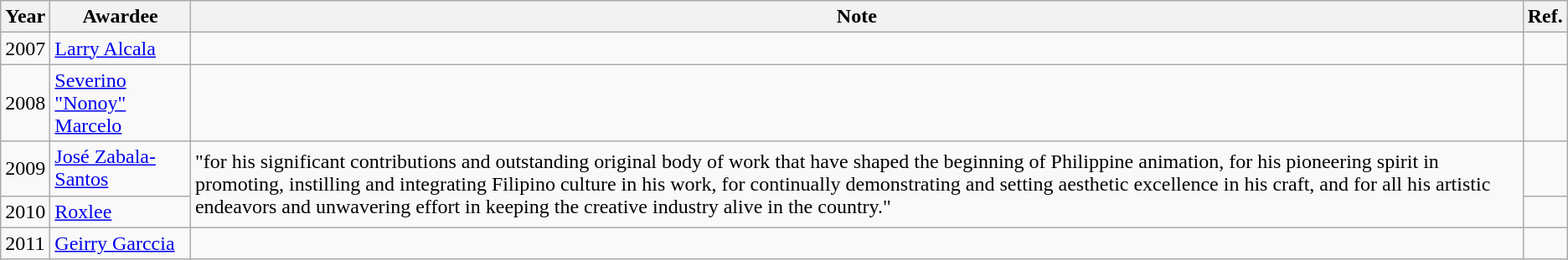<table class="wikitable">
<tr>
<th>Year</th>
<th>Awardee</th>
<th>Note</th>
<th>Ref.</th>
</tr>
<tr>
<td>2007</td>
<td><a href='#'>Larry Alcala</a></td>
<td></td>
<td></td>
</tr>
<tr>
<td>2008</td>
<td><a href='#'>Severino "Nonoy" Marcelo</a></td>
<td></td>
<td></td>
</tr>
<tr>
<td>2009</td>
<td><a href='#'>José Zabala-Santos</a></td>
<td rowspan="2">"for his significant contributions and outstanding original body of work that have shaped the beginning of Philippine animation, for his pioneering spirit in promoting, instilling and integrating Filipino culture in his work, for continually demonstrating and setting aesthetic excellence in his craft, and for all his artistic endeavors and unwavering effort in keeping the creative industry alive in the country."</td>
<td></td>
</tr>
<tr>
<td>2010</td>
<td><a href='#'>Roxlee</a></td>
<td></td>
</tr>
<tr>
<td>2011</td>
<td><a href='#'>Geirry Garccia</a></td>
<td></td>
<td></td>
</tr>
</table>
